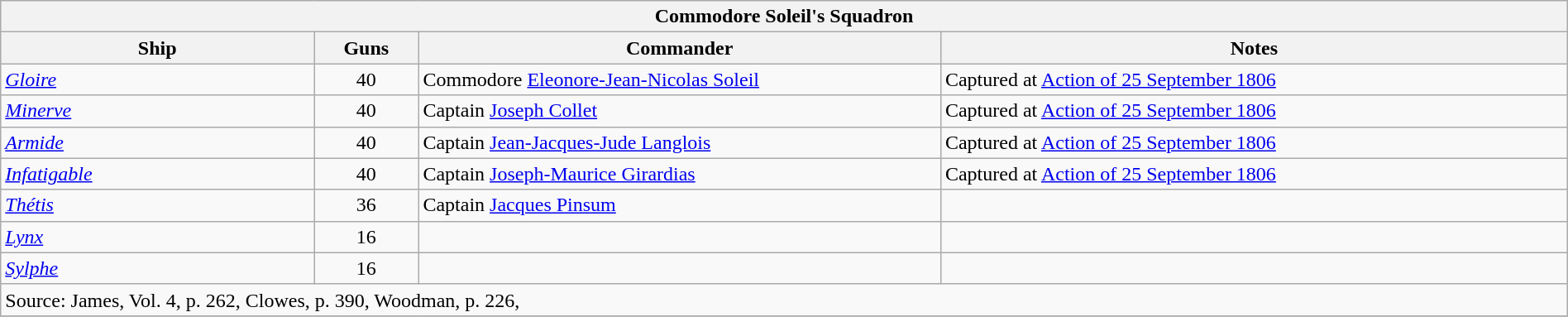<table class="wikitable" width=100%>
<tr valign="top">
<th colspan="7" bgcolor="white">Commodore Soleil's Squadron</th>
</tr>
<tr valign="top">
<th width=15%; align= center>Ship</th>
<th width=5%; align= center>Guns</th>
<th width=25%; align= center>Commander</th>
<th width=30%; align= center>Notes</th>
</tr>
<tr valign="top"|- valign="top">
<td align= left><a href='#'><em>Gloire</em></a></td>
<td align= center>40</td>
<td align= left>Commodore <a href='#'>Eleonore-Jean-Nicolas Soleil</a></td>
<td align= left>Captured at <a href='#'>Action of 25 September 1806</a></td>
</tr>
<tr valign="top">
<td align= left><a href='#'><em>Minerve</em></a></td>
<td align= center>40</td>
<td align= left>Captain <a href='#'>Joseph Collet</a></td>
<td align= left>Captured at <a href='#'>Action of 25 September 1806</a></td>
</tr>
<tr valign="top">
<td align= left><a href='#'><em>Armide</em></a></td>
<td align= center>40</td>
<td align= left>Captain <a href='#'>Jean-Jacques-Jude Langlois</a></td>
<td align= left>Captured at <a href='#'>Action of 25 September 1806</a></td>
</tr>
<tr valign="top">
<td align= left><a href='#'><em>Infatigable</em></a></td>
<td align= center>40</td>
<td align= left>Captain <a href='#'>Joseph-Maurice Girardias</a></td>
<td align= left>Captured at <a href='#'>Action of 25 September 1806</a></td>
</tr>
<tr valign="top">
<td align= left><a href='#'><em>Thétis</em></a></td>
<td align= center>36</td>
<td align= left>Captain <a href='#'>Jacques Pinsum</a></td>
<td align= left></td>
</tr>
<tr valign="top">
<td align= left><a href='#'><em>Lynx</em></a></td>
<td align= center>16</td>
<td align= left></td>
<td align= left></td>
</tr>
<tr valign="top">
<td align= left><a href='#'><em>Sylphe</em></a></td>
<td align= center>16</td>
<td align= left></td>
<td align= left></td>
</tr>
<tr valign="top">
<td colspan="7" align="left">Source: James, Vol. 4, p. 262, Clowes, p. 390, Woodman, p. 226, </td>
</tr>
<tr>
</tr>
</table>
